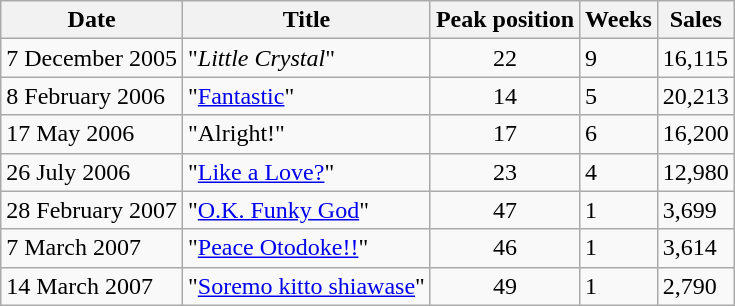<table class="wikitable">
<tr>
<th>Date</th>
<th>Title</th>
<th>Peak position</th>
<th>Weeks</th>
<th>Sales</th>
</tr>
<tr>
<td>7 December 2005</td>
<td>"<em>Little Crystal</em>"</td>
<td align="center">22</td>
<td>9</td>
<td>16,115</td>
</tr>
<tr>
<td>8 February 2006</td>
<td>"<a href='#'>Fantastic</a>"</td>
<td align="center">14</td>
<td>5</td>
<td>20,213</td>
</tr>
<tr>
<td>17 May 2006</td>
<td>"Alright!"</td>
<td align="center">17</td>
<td>6</td>
<td>16,200</td>
</tr>
<tr>
<td>26 July 2006</td>
<td>"<a href='#'>Like a Love?</a>"</td>
<td align="center">23</td>
<td>4</td>
<td>12,980</td>
</tr>
<tr>
<td>28 February 2007</td>
<td>"<a href='#'>O.K. Funky God</a>"</td>
<td align="center">47</td>
<td>1</td>
<td>3,699</td>
</tr>
<tr>
<td>7 March 2007</td>
<td>"<a href='#'>Peace Otodoke!!</a>"</td>
<td align="center">46</td>
<td>1</td>
<td>3,614</td>
</tr>
<tr>
<td>14 March 2007</td>
<td>"<a href='#'>Soremo kitto shiawase</a>"</td>
<td align="center">49</td>
<td>1</td>
<td>2,790</td>
</tr>
</table>
